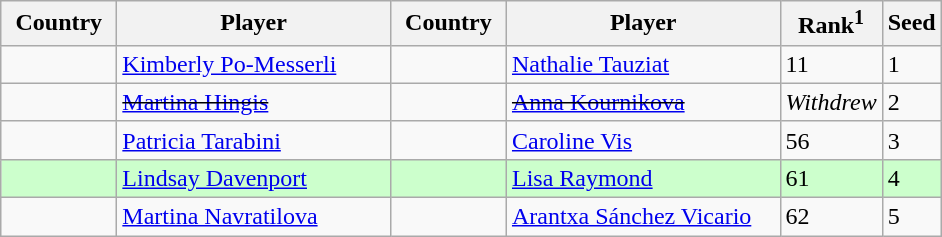<table class="sortable wikitable">
<tr>
<th width="70">Country</th>
<th width="175">Player</th>
<th width="70">Country</th>
<th width="175">Player</th>
<th>Rank<sup>1</sup></th>
<th>Seed</th>
</tr>
<tr>
<td></td>
<td><a href='#'>Kimberly Po-Messerli</a></td>
<td></td>
<td><a href='#'>Nathalie Tauziat</a></td>
<td>11</td>
<td>1</td>
</tr>
<tr>
<td></td>
<td><s><a href='#'>Martina Hingis</a></s></td>
<td></td>
<td><s><a href='#'>Anna Kournikova</a></s></td>
<td><em>Withdrew</em></td>
<td>2</td>
</tr>
<tr>
<td></td>
<td><a href='#'>Patricia Tarabini</a></td>
<td></td>
<td><a href='#'>Caroline Vis</a></td>
<td>56</td>
<td>3</td>
</tr>
<tr style="background:#cfc;">
<td></td>
<td><a href='#'>Lindsay Davenport</a></td>
<td></td>
<td><a href='#'>Lisa Raymond</a></td>
<td>61</td>
<td>4</td>
</tr>
<tr>
<td></td>
<td><a href='#'>Martina Navratilova</a></td>
<td></td>
<td><a href='#'>Arantxa Sánchez Vicario</a></td>
<td>62</td>
<td>5</td>
</tr>
</table>
